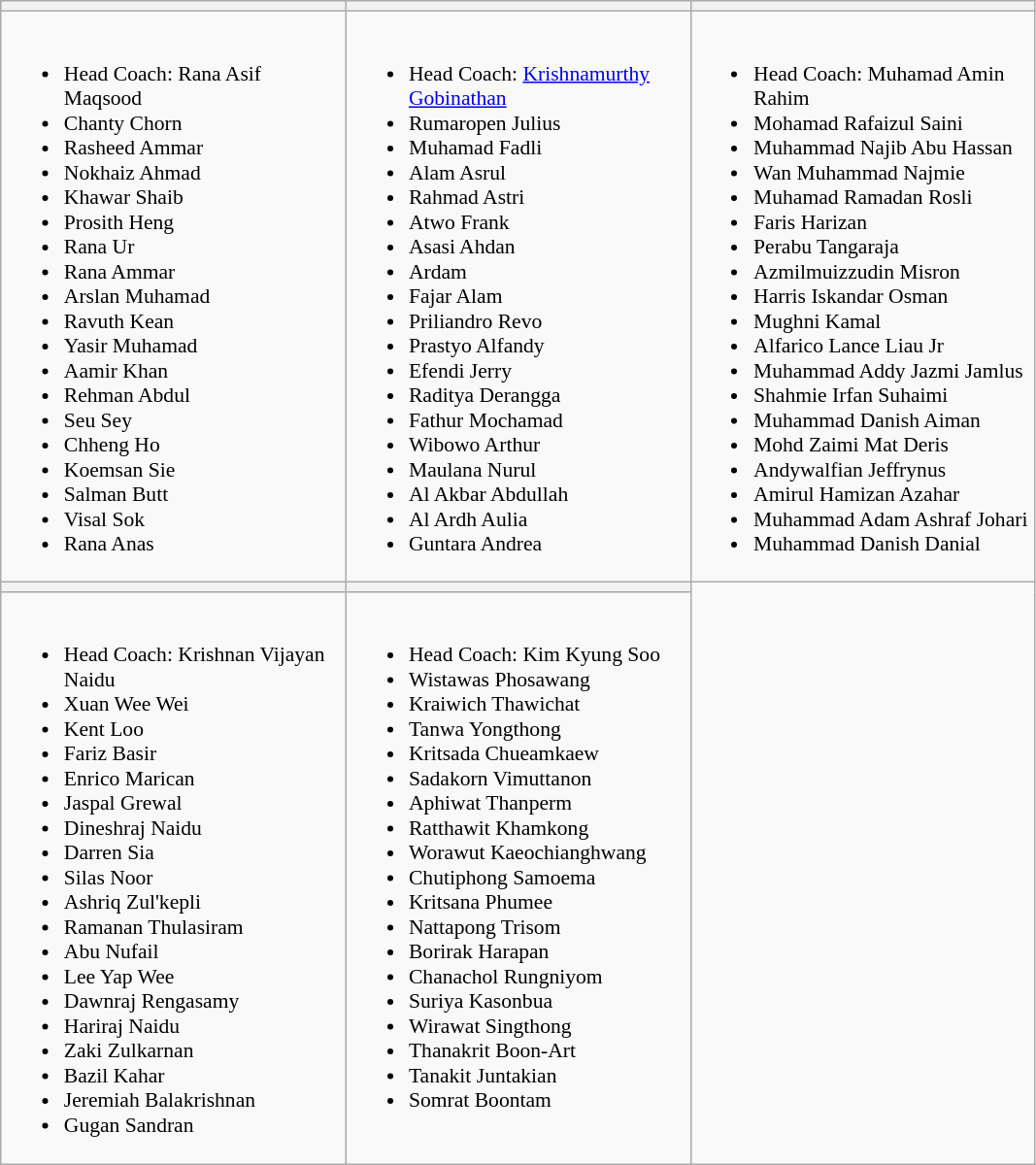<table class="wikitable" style="font-size:90%">
<tr>
<th width=230></th>
<th width=230></th>
<th width=230></th>
</tr>
<tr>
<td valign=top><br><ul><li>Head Coach:  Rana Asif Maqsood</li><li>Chanty Chorn</li><li>Rasheed Ammar</li><li>Nokhaiz Ahmad</li><li>Khawar Shaib</li><li>Prosith Heng</li><li>Rana Ur</li><li>Rana Ammar</li><li>Arslan Muhamad</li><li>Ravuth Kean</li><li>Yasir Muhamad</li><li>Aamir Khan</li><li>Rehman Abdul</li><li>Seu Sey</li><li>Chheng Ho</li><li>Koemsan Sie</li><li>Salman Butt</li><li>Visal Sok</li><li>Rana Anas</li></ul></td>
<td valign=top><br><ul><li>Head Coach:  <a href='#'>Krishnamurthy Gobinathan</a></li><li>Rumaropen Julius</li><li>Muhamad Fadli</li><li>Alam Asrul</li><li>Rahmad Astri</li><li>Atwo Frank</li><li>Asasi Ahdan</li><li>Ardam</li><li>Fajar Alam</li><li>Priliandro Revo</li><li>Prastyo Alfandy</li><li>Efendi Jerry</li><li>Raditya Derangga</li><li>Fathur Mochamad</li><li>Wibowo Arthur</li><li>Maulana Nurul</li><li>Al Akbar Abdullah</li><li>Al Ardh Aulia</li><li>Guntara Andrea</li></ul></td>
<td valign=top><br><ul><li>Head Coach:  Muhamad Amin Rahim</li><li>Mohamad Rafaizul Saini</li><li>Muhammad Najib Abu Hassan</li><li>Wan Muhammad Najmie</li><li>Muhamad Ramadan Rosli</li><li>Faris Harizan</li><li>Perabu Tangaraja</li><li>Azmilmuizzudin Misron</li><li>Harris Iskandar Osman</li><li>Mughni Kamal</li><li>Alfarico Lance Liau Jr</li><li>Muhammad Addy Jazmi Jamlus</li><li>Shahmie Irfan Suhaimi</li><li>Muhammad Danish Aiman</li><li>Mohd Zaimi Mat Deris</li><li>Andywalfian Jeffrynus</li><li>Amirul Hamizan Azahar</li><li>Muhammad Adam Ashraf Johari</li><li>Muhammad Danish Danial</li></ul></td>
</tr>
<tr>
<th></th>
<th></th>
</tr>
<tr>
<td valign=top><br><ul><li>Head Coach:  Krishnan Vijayan Naidu</li><li>Xuan Wee Wei</li><li>Kent Loo</li><li>Fariz Basir</li><li>Enrico Marican</li><li>Jaspal Grewal</li><li>Dineshraj Naidu</li><li>Darren Sia</li><li>Silas Noor</li><li>Ashriq Zul'kepli</li><li>Ramanan Thulasiram</li><li>Abu Nufail</li><li>Lee Yap Wee</li><li>Dawnraj Rengasamy</li><li>Hariraj Naidu</li><li>Zaki Zulkarnan</li><li>Bazil Kahar</li><li>Jeremiah Balakrishnan</li><li>Gugan Sandran</li></ul></td>
<td valign=top><br><ul><li>Head Coach:  Kim Kyung Soo</li><li>Wistawas Phosawang</li><li>Kraiwich Thawichat</li><li>Tanwa Yongthong</li><li>Kritsada Chueamkaew</li><li>Sadakorn Vimuttanon</li><li>Aphiwat Thanperm</li><li>Ratthawit Khamkong</li><li>Worawut Kaeochianghwang</li><li>Chutiphong Samoema</li><li>Kritsana Phumee</li><li>Nattapong Trisom</li><li>Borirak Harapan</li><li>Chanachol Rungniyom</li><li>Suriya Kasonbua</li><li>Wirawat Singthong</li><li>Thanakrit Boon-Art</li><li>Tanakit Juntakian</li><li>Somrat Boontam</li></ul></td>
</tr>
</table>
